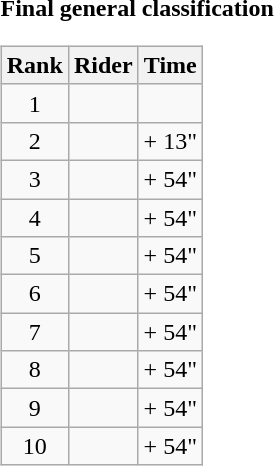<table>
<tr>
<td><strong>Final general classification</strong><br><table class="wikitable">
<tr>
<th scope="col">Rank</th>
<th scope="col">Rider</th>
<th scope="col">Time</th>
</tr>
<tr>
<td style="text-align:center;">1</td>
<td></td>
<td style="text-align:right;"></td>
</tr>
<tr>
<td style="text-align:center;">2</td>
<td></td>
<td style="text-align:right;">+ 13"</td>
</tr>
<tr>
<td style="text-align:center;">3</td>
<td></td>
<td style="text-align:right;">+ 54"</td>
</tr>
<tr>
<td style="text-align:center;">4</td>
<td></td>
<td style="text-align:right;">+ 54"</td>
</tr>
<tr>
<td style="text-align:center;">5</td>
<td></td>
<td style="text-align:right;">+ 54"</td>
</tr>
<tr>
<td style="text-align:center;">6</td>
<td></td>
<td style="text-align:right;">+ 54"</td>
</tr>
<tr>
<td style="text-align:center;">7</td>
<td></td>
<td style="text-align:right;">+ 54"</td>
</tr>
<tr>
<td style="text-align:center;">8</td>
<td></td>
<td style="text-align:right;">+ 54"</td>
</tr>
<tr>
<td style="text-align:center;">9</td>
<td></td>
<td style="text-align:right;">+ 54"</td>
</tr>
<tr>
<td style="text-align:center;">10</td>
<td></td>
<td style="text-align:right;">+ 54"</td>
</tr>
</table>
</td>
</tr>
</table>
